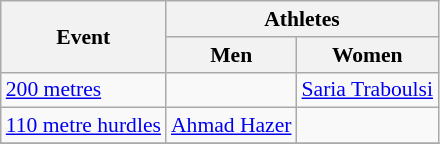<table class=wikitable style="font-size:90%">
<tr>
<th rowspan=2>Event</th>
<th colspan=2>Athletes</th>
</tr>
<tr>
<th>Men</th>
<th>Women</th>
</tr>
<tr>
<td><a href='#'>200 metres</a></td>
<td></td>
<td><a href='#'>Saria Traboulsi</a></td>
</tr>
<tr>
<td><a href='#'>110 metre hurdles</a></td>
<td><a href='#'>Ahmad Hazer</a></td>
<td></td>
</tr>
<tr>
</tr>
</table>
